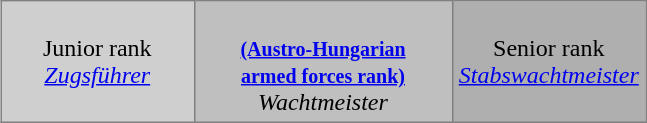<table class="toccolours" border="1" cellpadding="4" cellspacing="0" style="border-collapse: collapse; margin: 0.5em auto; clear: both;">
<tr>
<td width="30%" align="center" style="background:#cfcfcf;">Junior rank<br><em><a href='#'>Zugsführer</a></em></td>
<td width="40%" align="center" style="background:#bfbfbf;"><br><strong><a href='#'><small>(Austro-Hungarian<br>armed forces rank)</small></a><br></strong> <em>Wachtmeister</em></td>
<td width="30%" align="center" style="background:#afafaf;">Senior rank<br><em><a href='#'>Stabswachtmeister</a></em></td>
</tr>
</table>
